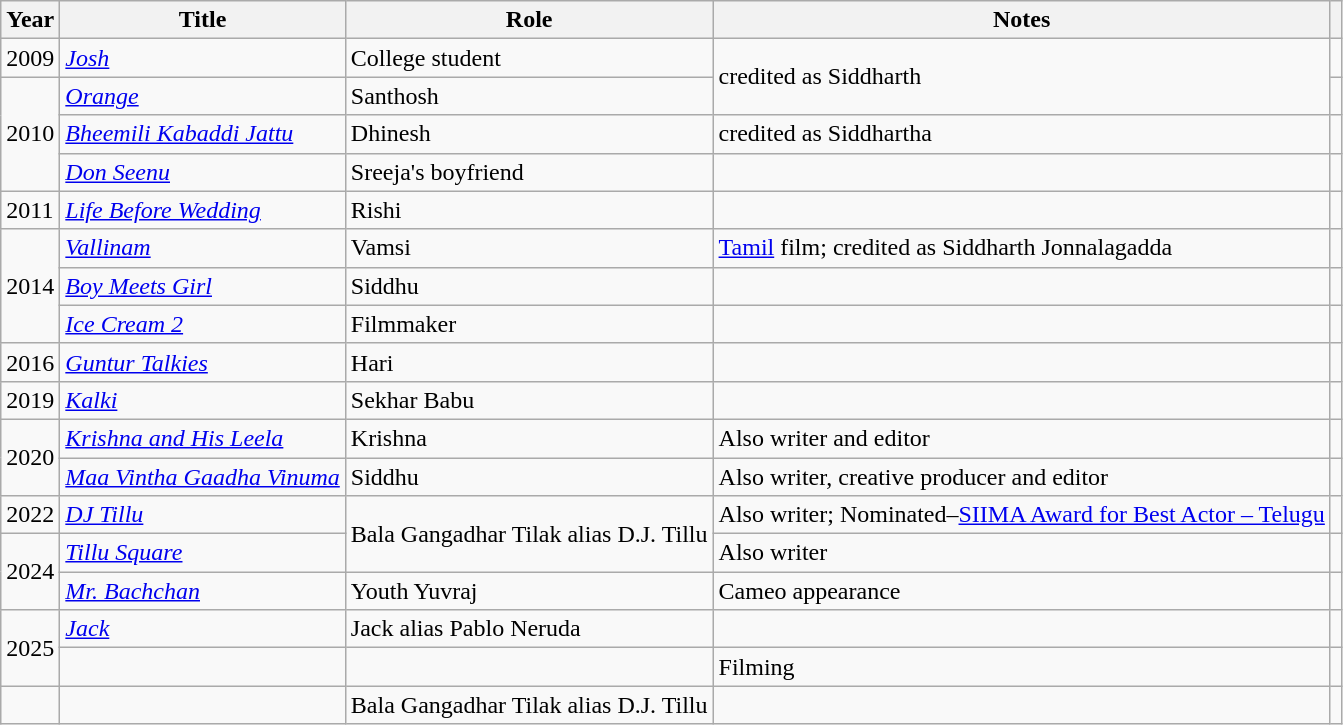<table class="wikitable sortable">
<tr>
<th>Year</th>
<th>Title</th>
<th>Role</th>
<th scope="col" class="unsortable">Notes</th>
<th scope="col" class="unsortable"></th>
</tr>
<tr>
<td>2009</td>
<td><em><a href='#'>Josh</a></em></td>
<td>College student</td>
<td rowspan="2">credited as Siddharth</td>
<td></td>
</tr>
<tr>
<td rowspan="3">2010</td>
<td><em><a href='#'>Orange</a></em></td>
<td>Santhosh</td>
<td></td>
</tr>
<tr>
<td><em><a href='#'>Bheemili Kabaddi Jattu</a></em></td>
<td>Dhinesh</td>
<td>credited as Siddhartha</td>
<td></td>
</tr>
<tr>
<td><em><a href='#'>Don Seenu</a></em></td>
<td>Sreeja's boyfriend</td>
<td></td>
<td></td>
</tr>
<tr>
<td>2011</td>
<td><em><a href='#'>Life Before Wedding</a></em></td>
<td>Rishi</td>
<td></td>
<td></td>
</tr>
<tr>
<td rowspan="3">2014</td>
<td><em><a href='#'>Vallinam</a></em></td>
<td>Vamsi</td>
<td><a href='#'>Tamil</a> film; credited as Siddharth Jonnalagadda</td>
<td></td>
</tr>
<tr>
<td><em><a href='#'>Boy Meets Girl</a></em></td>
<td>Siddhu</td>
<td></td>
<td></td>
</tr>
<tr>
<td><em><a href='#'>Ice Cream 2</a></em></td>
<td>Filmmaker</td>
<td></td>
<td></td>
</tr>
<tr>
<td>2016</td>
<td><em><a href='#'>Guntur Talkies</a></em></td>
<td>Hari</td>
<td></td>
<td></td>
</tr>
<tr>
<td>2019</td>
<td><em><a href='#'>Kalki</a></em></td>
<td>Sekhar Babu</td>
<td></td>
<td></td>
</tr>
<tr>
<td rowspan="2">2020</td>
<td><em><a href='#'>Krishna and His Leela</a></em></td>
<td>Krishna</td>
<td>Also writer and editor</td>
<td></td>
</tr>
<tr>
<td><em><a href='#'>Maa Vintha Gaadha Vinuma</a></em></td>
<td>Siddhu</td>
<td>Also writer, creative producer and editor</td>
<td></td>
</tr>
<tr>
<td>2022</td>
<td><em><a href='#'>DJ Tillu</a></em></td>
<td rowspan="2">Bala Gangadhar Tilak alias D.J. Tillu</td>
<td>Also writer; Nominated–<a href='#'>SIIMA Award for Best Actor – Telugu</a></td>
<td></td>
</tr>
<tr>
<td rowspan="2">2024</td>
<td><em><a href='#'>Tillu Square</a></em></td>
<td>Also writer</td>
<td></td>
</tr>
<tr>
<td><em><a href='#'>Mr. Bachchan</a></em></td>
<td>Youth Yuvraj</td>
<td>Cameo appearance</td>
<td></td>
</tr>
<tr>
<td rowspan="2">2025</td>
<td><em><a href='#'>Jack</a></em></td>
<td>Jack alias Pablo Neruda</td>
<td></td>
<td></td>
</tr>
<tr>
<td></td>
<td></td>
<td>Filming</td>
<td></td>
</tr>
<tr>
<td rowspan="2"></td>
<td></td>
<td>Bala Gangadhar Tilak alias D.J. Tillu</td>
<td></td>
<td></td>
</tr>
</table>
